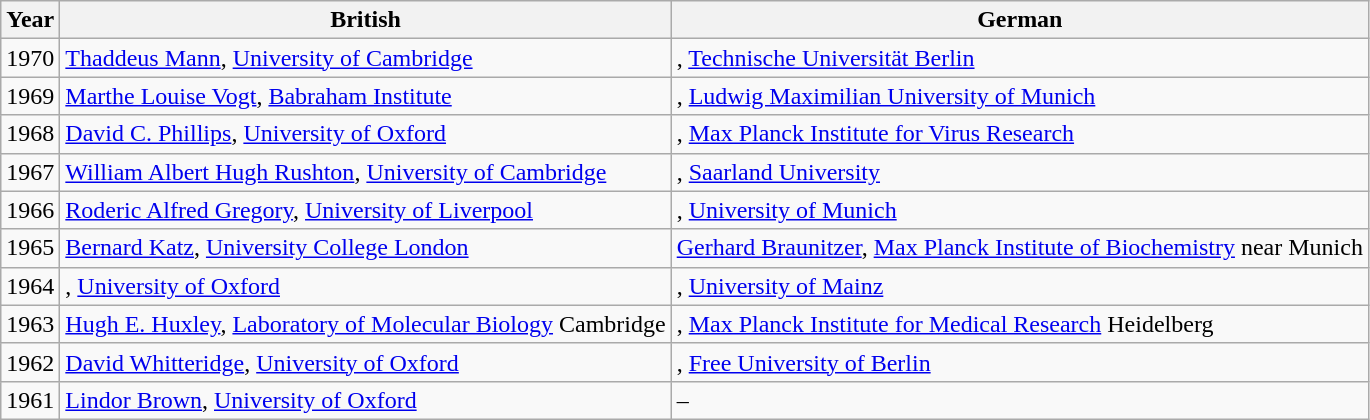<table class="wikitable">
<tr>
<th>Year</th>
<th>British</th>
<th>German</th>
</tr>
<tr>
<td>1970</td>
<td><a href='#'>Thaddeus Mann</a>, <a href='#'>University of Cambridge</a></td>
<td>, <a href='#'>Technische Universität Berlin</a></td>
</tr>
<tr>
<td>1969</td>
<td><a href='#'>Marthe Louise Vogt</a>, <a href='#'>Babraham Institute</a></td>
<td>, <a href='#'>Ludwig Maximilian University of Munich</a></td>
</tr>
<tr>
<td>1968</td>
<td><a href='#'>David C. Phillips</a>, <a href='#'>University of Oxford</a></td>
<td>, <a href='#'>Max Planck Institute for Virus Research</a></td>
</tr>
<tr>
<td>1967</td>
<td><a href='#'>William Albert Hugh Rushton</a>, <a href='#'>University of Cambridge</a></td>
<td>, <a href='#'>Saarland University</a></td>
</tr>
<tr>
<td>1966</td>
<td><a href='#'>Roderic Alfred Gregory</a>, <a href='#'>University of Liverpool</a></td>
<td>, <a href='#'>University of Munich</a></td>
</tr>
<tr>
<td>1965</td>
<td><a href='#'>Bernard Katz</a>, <a href='#'>University College London</a></td>
<td><a href='#'>Gerhard Braunitzer</a>, <a href='#'>Max Planck Institute of Biochemistry</a> near Munich</td>
</tr>
<tr>
<td>1964</td>
<td>, <a href='#'>University of Oxford</a></td>
<td>, <a href='#'>University of Mainz</a></td>
</tr>
<tr>
<td>1963</td>
<td><a href='#'>Hugh E. Huxley</a>, <a href='#'>Laboratory of Molecular Biology</a> Cambridge</td>
<td>, <a href='#'>Max Planck Institute for Medical Research</a> Heidelberg</td>
</tr>
<tr>
<td>1962</td>
<td><a href='#'>David Whitteridge</a>, <a href='#'>University of Oxford</a></td>
<td>, <a href='#'>Free University of Berlin</a></td>
</tr>
<tr>
<td>1961</td>
<td><a href='#'>Lindor Brown</a>, <a href='#'>University of Oxford</a></td>
<td>–</td>
</tr>
</table>
